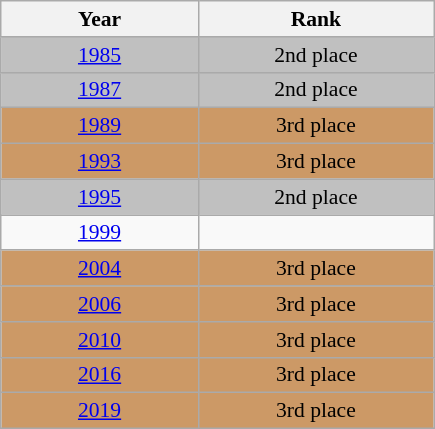<table class="wikitable" style="text-align: center;font-size:90%;">
<tr>
<th width=125>Year</th>
<th width=150>Rank</th>
</tr>
<tr bgcolor="silver">
<td> <a href='#'>1985</a></td>
<td>2nd place</td>
</tr>
<tr bgcolor="silver">
<td> <a href='#'>1987</a></td>
<td>2nd place</td>
</tr>
<tr bgcolor="#cc9966">
<td> <a href='#'>1989</a></td>
<td>3rd place</td>
</tr>
<tr bgcolor="cc9966">
<td> <a href='#'>1993</a></td>
<td>3rd place</td>
</tr>
<tr bgcolor="silver">
<td> <a href='#'>1995</a></td>
<td>2nd place</td>
</tr>
<tr>
<td> <a href='#'>1999</a></td>
<td></td>
</tr>
<tr bgcolor="cc9966">
<td> <a href='#'>2004</a></td>
<td>3rd place</td>
</tr>
<tr bgcolor="cc9966">
<td> <a href='#'>2006</a></td>
<td>3rd place</td>
</tr>
<tr bgcolor="cc9966">
<td> <a href='#'>2010</a></td>
<td>3rd place</td>
</tr>
<tr bgcolor="cc9966">
<td> <a href='#'>2016</a></td>
<td>3rd place</td>
</tr>
<tr bgcolor="cc9966">
<td> <a href='#'>2019</a></td>
<td>3rd place</td>
</tr>
</table>
